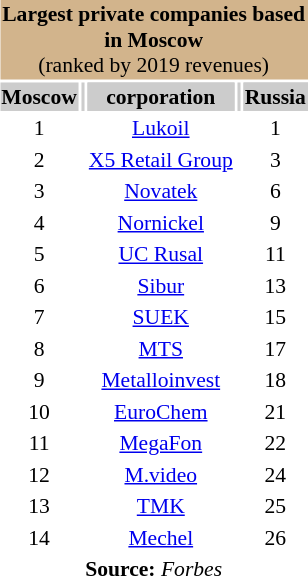<table class="toc" style="float:right; font-size:90%; text-align:center; margin:1em;">
<tr>
<td colspan="6" style="background:tan;"><strong>Largest private companies based<br>in Moscow </strong><br>(ranked by 2019 revenues)</td>
</tr>
<tr style="background:#ccc;">
<td><strong>Moscow</strong></td>
<td></td>
<td style="background:#ccc;"><strong>corporation</strong></td>
<td></td>
<td style="background:#ccc;"><strong>Russia</strong></td>
</tr>
<tr>
<td>1</td>
<td></td>
<td><a href='#'>Lukoil</a></td>
<td></td>
<td>1</td>
</tr>
<tr>
<td>2</td>
<td></td>
<td><a href='#'>X5 Retail Group</a></td>
<td></td>
<td>3</td>
</tr>
<tr>
<td>3</td>
<td></td>
<td><a href='#'>Novatek</a></td>
<td></td>
<td>6</td>
</tr>
<tr>
<td>4</td>
<td></td>
<td><a href='#'>Nornickel</a></td>
<td></td>
<td>9</td>
</tr>
<tr>
<td>5</td>
<td></td>
<td><a href='#'>UC Rusal</a></td>
<td></td>
<td>11</td>
</tr>
<tr>
<td>6</td>
<td></td>
<td><a href='#'>Sibur</a></td>
<td></td>
<td>13</td>
</tr>
<tr>
<td>7</td>
<td></td>
<td><a href='#'>SUEK</a></td>
<td></td>
<td>15</td>
</tr>
<tr>
<td>8</td>
<td></td>
<td><a href='#'>MTS</a></td>
<td></td>
<td>17</td>
</tr>
<tr>
<td>9</td>
<td></td>
<td><a href='#'>Metalloinvest</a></td>
<td></td>
<td>18</td>
</tr>
<tr>
<td>10</td>
<td></td>
<td><a href='#'>EuroChem</a></td>
<td></td>
<td>21</td>
</tr>
<tr>
<td>11</td>
<td></td>
<td><a href='#'>MegaFon</a></td>
<td></td>
<td>22</td>
</tr>
<tr>
<td>12</td>
<td></td>
<td><a href='#'>M.video</a></td>
<td></td>
<td>24</td>
</tr>
<tr>
<td>13</td>
<td></td>
<td><a href='#'>TMK</a></td>
<td></td>
<td>25</td>
</tr>
<tr>
<td>14</td>
<td></td>
<td><a href='#'>Mechel</a></td>
<td></td>
<td>26</td>
</tr>
<tr>
<td colspan="5"><strong>Source:</strong> <em>Forbes</em></td>
</tr>
</table>
